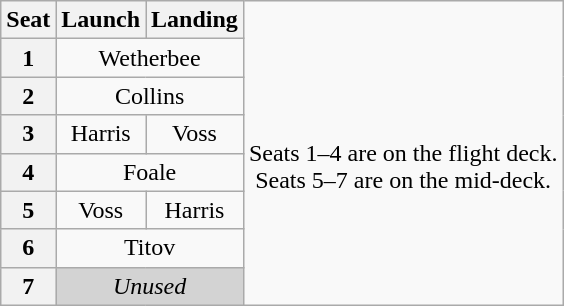<table class="wikitable" style="text-align:center">
<tr>
<th>Seat</th>
<th>Launch</th>
<th>Landing</th>
<td rowspan=8><br>Seats 1–4 are on the flight deck.<br>Seats 5–7 are on the mid-deck.</td>
</tr>
<tr>
<th>1</th>
<td colspan=2>Wetherbee</td>
</tr>
<tr>
<th>2</th>
<td colspan=2>Collins</td>
</tr>
<tr>
<th>3</th>
<td>Harris</td>
<td>Voss</td>
</tr>
<tr>
<th>4</th>
<td colspan=2>Foale</td>
</tr>
<tr>
<th>5</th>
<td>Voss</td>
<td>Harris</td>
</tr>
<tr>
<th>6</th>
<td colspan=2>Titov</td>
</tr>
<tr>
<th>7</th>
<td colspan=2 style="background-color:lightgray"><em>Unused</em></td>
</tr>
</table>
